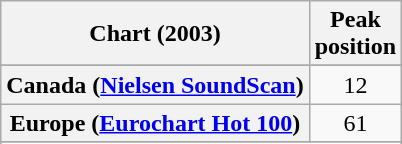<table class="wikitable sortable plainrowheaders" style="text-align:center">
<tr>
<th scope="col">Chart (2003)</th>
<th scope="col">Peak<br>position</th>
</tr>
<tr>
</tr>
<tr>
<th scope="row">Canada (<a href='#'>Nielsen SoundScan</a>)</th>
<td>12</td>
</tr>
<tr>
<th scope="row">Europe (<a href='#'>Eurochart Hot 100</a>)</th>
<td>61</td>
</tr>
<tr>
</tr>
<tr>
</tr>
<tr>
</tr>
<tr>
</tr>
<tr>
</tr>
<tr>
</tr>
</table>
